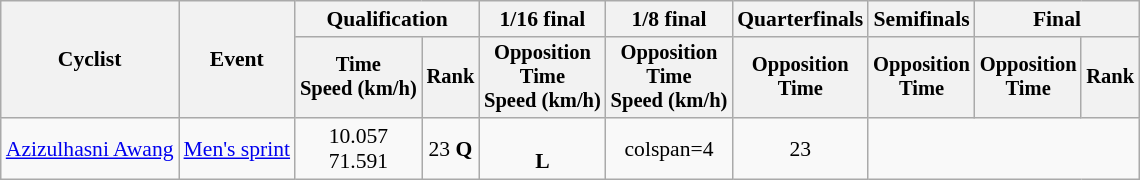<table class="wikitable" style="font-size:90%">
<tr>
<th rowspan=2>Cyclist</th>
<th rowspan=2>Event</th>
<th colspan=2>Qualification</th>
<th>1/16 final</th>
<th>1/8 final</th>
<th>Quarterfinals</th>
<th>Semifinals</th>
<th colspan=2>Final</th>
</tr>
<tr style="font-size:95%">
<th>Time<br>Speed (km/h)</th>
<th>Rank</th>
<th>Opposition<br>Time<br>Speed (km/h)</th>
<th>Opposition<br>Time<br>Speed (km/h)</th>
<th>Opposition<br>Time</th>
<th>Opposition<br>Time</th>
<th>Opposition<br>Time</th>
<th>Rank</th>
</tr>
<tr align=center>
<td align=left><a href='#'>Azizulhasni Awang</a></td>
<td align=left><a href='#'>Men's sprint</a></td>
<td>10.057<br>71.591</td>
<td>23 <strong>Q</strong></td>
<td><br><strong>L</strong></td>
<td>colspan=4 </td>
<td>23</td>
</tr>
</table>
